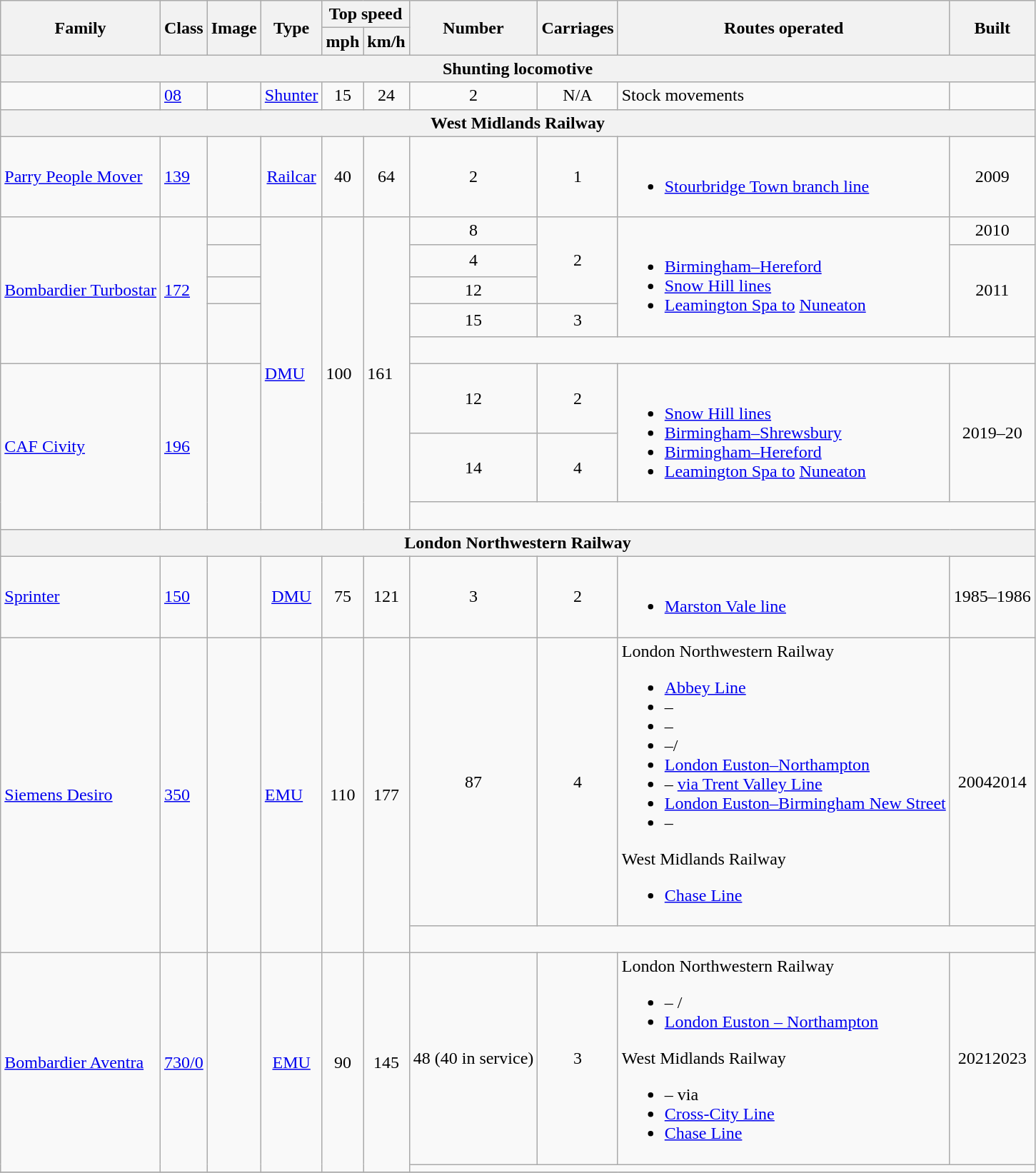<table class="wikitable">
<tr style="background:#f9f9f9;">
<th rowspan="2">Family</th>
<th rowspan="2">Class</th>
<th rowspan="2">Image</th>
<th rowspan="2">Type</th>
<th colspan="2">Top speed</th>
<th rowspan="2">Number</th>
<th rowspan="2">Carriages</th>
<th rowspan="2">Routes operated</th>
<th rowspan="2">Built</th>
</tr>
<tr style="background:#f9f9f9;">
<th>mph</th>
<th>km/h</th>
</tr>
<tr>
<th colspan="10">Shunting locomotive</th>
</tr>
<tr>
<td></td>
<td><a href='#'>08</a></td>
<td></td>
<td style="text-align:center;"><a href='#'>Shunter</a></td>
<td style="text-align:center;">15</td>
<td style="text-align:center;">24</td>
<td style="text-align:center;">2</td>
<td style="text-align:center;">N/A</td>
<td>Stock movements</td>
<td style="text-align:center;"></td>
</tr>
<tr>
<th colspan="10">West Midlands Railway</th>
</tr>
<tr>
<td><a href='#'>Parry People Mover</a></td>
<td><a href='#'>139</a></td>
<td></td>
<td style="text-align:center;"><a href='#'>Railcar</a></td>
<td style="text-align:center;">40</td>
<td style="text-align:center;">64</td>
<td style="text-align:center;">2</td>
<td style="text-align:center;">1</td>
<td><br><ul><li><a href='#'>Stourbridge Town branch line</a></li></ul></td>
<td style="text-align:center;">2009</td>
</tr>
<tr>
<td rowspan="5"><a href='#'>Bombardier Turbostar</a></td>
<td rowspan="5"><a href='#'>172</a></td>
<td></td>
<td rowspan="8"><a href='#'>DMU</a></td>
<td rowspan="8">100</td>
<td rowspan="8">161</td>
<td style="text-align:center;">8</td>
<td rowspan="3" style="text-align:center;">2</td>
<td rowspan="4"><br><ul><li><a href='#'>Birmingham–Hereford</a></li><li><a href='#'>Snow Hill lines</a></li><li><a href='#'>Leamington Spa to</a> <a href='#'>Nuneaton</a></li></ul></td>
<td style="text-align:center;">2010</td>
</tr>
<tr>
<td></td>
<td style="text-align:center;">4</td>
<td rowspan="3" style="text-align:center;">2011</td>
</tr>
<tr>
<td></td>
<td style="text-align:center;">12</td>
</tr>
<tr>
<td rowspan="2"></td>
<td style="text-align:center;">15</td>
<td style="text-align:center;">3</td>
</tr>
<tr>
<td colspan="4"><br>  </td>
</tr>
<tr>
<td rowspan="3"><a href='#'>CAF Civity</a></td>
<td rowspan="3"><a href='#'>196</a></td>
<td rowspan="3"></td>
<td style="text-align:center;">12</td>
<td style="text-align:center;">2</td>
<td rowspan="2"><br><ul><li><a href='#'>Snow Hill lines</a></li><li><a href='#'>Birmingham–Shrewsbury</a></li><li><a href='#'>Birmingham–Hereford</a></li><li><a href='#'>Leamington Spa to</a> <a href='#'>Nuneaton</a></li></ul></td>
<td rowspan="2" style="text-align:center;">2019–20</td>
</tr>
<tr>
<td style="text-align:center;">14</td>
<td style="text-align:center;">4</td>
</tr>
<tr>
<td colspan="4"><br></td>
</tr>
<tr>
<th colspan="10">London Northwestern Railway</th>
</tr>
<tr>
<td rowspan="1"><a href='#'>Sprinter</a></td>
<td><a href='#'>150</a></td>
<td style="text-align:center;"></td>
<td style="text-align:center;"><a href='#'>DMU</a></td>
<td style="text-align:center;">75</td>
<td style="text-align:center;">121</td>
<td style="text-align:center;">3</td>
<td style="text-align:center;">2</td>
<td><br><ul><li><a href='#'>Marston Vale line</a></li></ul></td>
<td style="text-align:center;">1985–1986</td>
</tr>
<tr>
<td rowspan="2"><a href='#'>Siemens Desiro</a></td>
<td rowspan="2"><a href='#'>350</a></td>
<td rowspan="2"><br><br><br></td>
<td rowspan="2"><a href='#'>EMU</a></td>
<td rowspan="2" style="text-align:center;">110</td>
<td rowspan="2" style="text-align:center;">177</td>
<td style="text-align:center;">87</td>
<td style="text-align:center;">4</td>
<td>London Northwestern Railway<br><ul><li><a href='#'>Abbey Line</a></li><li>–</li><li>–</li><li>–/</li><li><a href='#'>London Euston–Northampton</a></li><li>– <a href='#'>via Trent Valley Line</a></li><li><a href='#'>London Euston–Birmingham New Street</a></li><li>–</li></ul>West Midlands Railway<ul><li><a href='#'>Chase Line</a></li></ul></td>
<td style="text-align:center;">20042014</td>
</tr>
<tr>
<td colspan="4"><br></td>
</tr>
<tr>
<td rowspan="2"><a href='#'>Bombardier Aventra</a></td>
<td rowspan="2"><a href='#'>730/0</a></td>
<td rowspan="2"></td>
<td rowspan="2" style="text-align:center;"><a href='#'>EMU</a></td>
<td rowspan="2" style="text-align:center;">90</td>
<td rowspan="2" style="text-align:center;">145</td>
<td style="text-align:center;">48 (40 in service)</td>
<td style="text-align:center;">3</td>
<td>London Northwestern Railway<br><ul><li> – /</li><li><a href='#'>London Euston – Northampton</a></li></ul>West Midlands Railway<ul><li> –  via </li><li><a href='#'>Cross-City Line</a></li><li><a href='#'>Chase Line</a></li></ul></td>
<td style="text-align:center;">20212023</td>
</tr>
<tr>
<td colspan="4"></td>
</tr>
<tr>
</tr>
</table>
